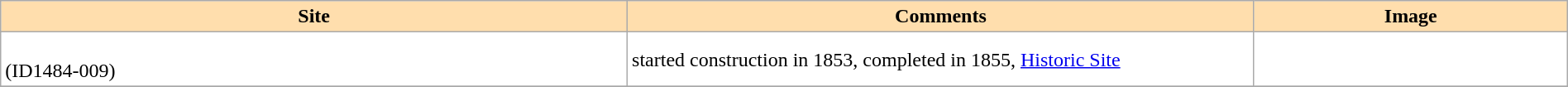<table class="wikitable sortable"  width="100%" style="background:#ffffff;">
<tr>
<th width="40%" align="left" style="background:#ffdead;">Site</th>
<th width="40%" align="left" style="background:#ffdead;" class="unsortable">Comments</th>
<th width="20%" align="left" style="background:#ffdead;" class="unsortable">Image</th>
</tr>
<tr>
<td><br>(ID1484-009)</td>
<td>started construction in 1853, completed in 1855, <a href='#'>Historic Site</a></td>
<td></td>
</tr>
<tr>
</tr>
</table>
